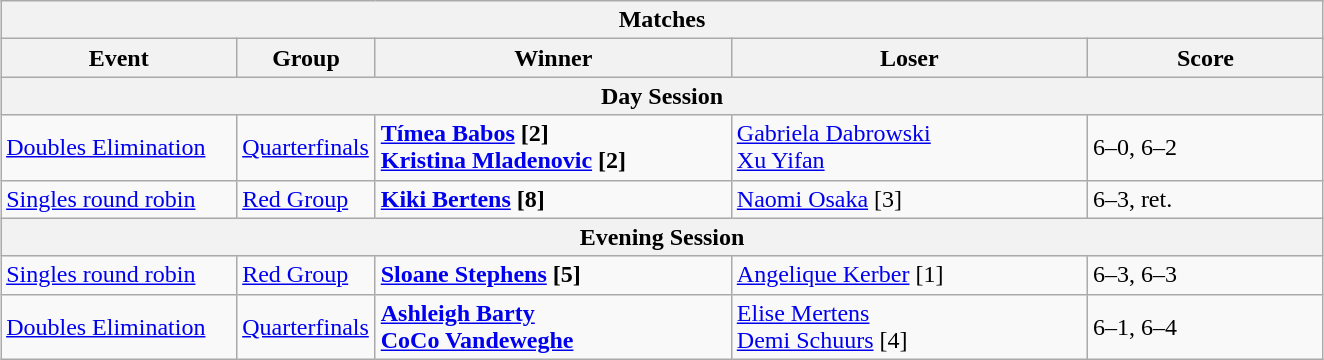<table class="wikitable collapsible uncollapsed" style="margin:1em auto;">
<tr>
<th colspan=5>Matches</th>
</tr>
<tr>
<th style="width:150px;">Event</th>
<th style="width:85px;">Group</th>
<th style="width:230px;">Winner</th>
<th style="width:230px;">Loser</th>
<th style="width:150px;">Score</th>
</tr>
<tr>
<th colspan=6>Day Session</th>
</tr>
<tr align=left>
<td><a href='#'>Doubles Elimination</a></td>
<td><a href='#'>Quarterfinals</a></td>
<td><strong> <a href='#'>Tímea Babos</a> [2] <br>  <a href='#'>Kristina Mladenovic</a> [2]</strong></td>
<td> <a href='#'>Gabriela Dabrowski</a> <br>  <a href='#'>Xu Yifan</a></td>
<td>6–0, 6–2</td>
</tr>
<tr align=left>
<td><a href='#'>Singles round robin</a></td>
<td><a href='#'>Red Group</a></td>
<td><strong> <a href='#'>Kiki Bertens</a> [8]</strong></td>
<td> <a href='#'>Naomi Osaka</a> [3]</td>
<td>6–3, ret.</td>
</tr>
<tr>
<th colspan=5>Evening Session</th>
</tr>
<tr align=left>
<td><a href='#'>Singles round robin</a></td>
<td><a href='#'>Red Group</a></td>
<td><strong> <a href='#'>Sloane Stephens</a> [5]</strong></td>
<td> <a href='#'>Angelique Kerber</a> [1]</td>
<td>6–3, 6–3</td>
</tr>
<tr align=left>
<td><a href='#'>Doubles Elimination</a></td>
<td><a href='#'>Quarterfinals</a></td>
<td><strong> <a href='#'>Ashleigh Barty</a> <br>  <a href='#'>CoCo Vandeweghe</a> </strong></td>
<td> <a href='#'>Elise Mertens</a> <br>  <a href='#'>Demi Schuurs</a> [4]</td>
<td>6–1, 6–4</td>
</tr>
</table>
